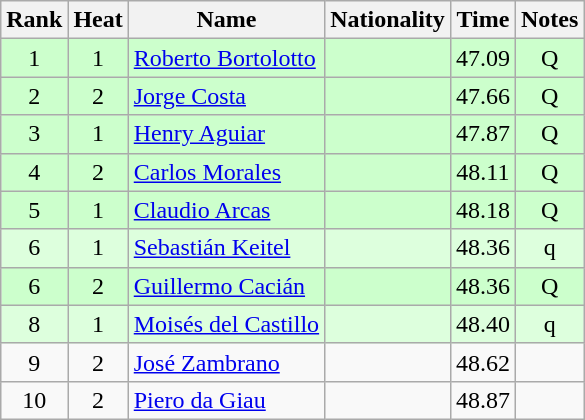<table class="wikitable sortable" style="text-align:center">
<tr>
<th>Rank</th>
<th>Heat</th>
<th>Name</th>
<th>Nationality</th>
<th>Time</th>
<th>Notes</th>
</tr>
<tr bgcolor=ccffcc>
<td>1</td>
<td>1</td>
<td align=left><a href='#'>Roberto Bortolotto</a></td>
<td align=left></td>
<td>47.09</td>
<td>Q</td>
</tr>
<tr bgcolor=ccffcc>
<td>2</td>
<td>2</td>
<td align=left><a href='#'>Jorge Costa</a></td>
<td align=left></td>
<td>47.66</td>
<td>Q</td>
</tr>
<tr bgcolor=ccffcc>
<td>3</td>
<td>1</td>
<td align=left><a href='#'>Henry Aguiar</a></td>
<td align=left></td>
<td>47.87</td>
<td>Q</td>
</tr>
<tr bgcolor=ccffcc>
<td>4</td>
<td>2</td>
<td align=left><a href='#'>Carlos Morales</a></td>
<td align=left></td>
<td>48.11</td>
<td>Q</td>
</tr>
<tr bgcolor=ccffcc>
<td>5</td>
<td>1</td>
<td align=left><a href='#'>Claudio Arcas</a></td>
<td align=left></td>
<td>48.18</td>
<td>Q</td>
</tr>
<tr bgcolor=ddffdd>
<td>6</td>
<td>1</td>
<td align=left><a href='#'>Sebastián Keitel</a></td>
<td align=left></td>
<td>48.36</td>
<td>q</td>
</tr>
<tr bgcolor=ccffcc>
<td>6</td>
<td>2</td>
<td align=left><a href='#'>Guillermo Cacián</a></td>
<td align=left></td>
<td>48.36</td>
<td>Q</td>
</tr>
<tr bgcolor=ddffdd>
<td>8</td>
<td>1</td>
<td align=left><a href='#'>Moisés del Castillo</a></td>
<td align=left></td>
<td>48.40</td>
<td>q</td>
</tr>
<tr>
<td>9</td>
<td>2</td>
<td align=left><a href='#'>José Zambrano</a></td>
<td align=left></td>
<td>48.62</td>
<td></td>
</tr>
<tr>
<td>10</td>
<td>2</td>
<td align=left><a href='#'>Piero da Giau</a></td>
<td align=left></td>
<td>48.87</td>
<td></td>
</tr>
</table>
